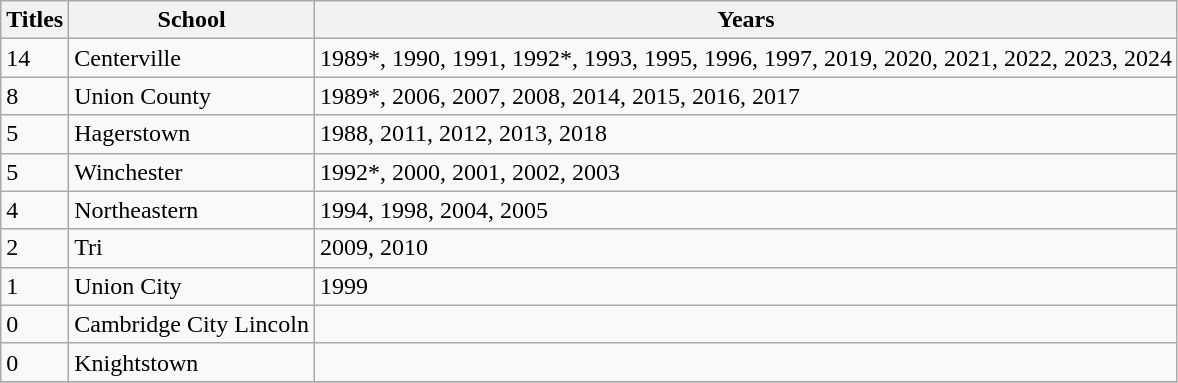<table class="wikitable">
<tr>
<th>Titles</th>
<th>School</th>
<th>Years</th>
</tr>
<tr>
<td>14</td>
<td>Centerville</td>
<td>1989*, 1990, 1991, 1992*, 1993, 1995, 1996, 1997, 2019, 2020, 2021, 2022, 2023, 2024</td>
</tr>
<tr>
<td>8</td>
<td>Union County</td>
<td>1989*, 2006, 2007, 2008, 2014, 2015, 2016, 2017</td>
</tr>
<tr>
<td>5</td>
<td>Hagerstown</td>
<td>1988, 2011, 2012, 2013, 2018</td>
</tr>
<tr>
<td>5</td>
<td>Winchester</td>
<td>1992*, 2000, 2001, 2002, 2003</td>
</tr>
<tr>
<td>4</td>
<td>Northeastern</td>
<td>1994, 1998, 2004, 2005</td>
</tr>
<tr>
<td>2</td>
<td>Tri</td>
<td>2009, 2010</td>
</tr>
<tr>
<td>1</td>
<td>Union City</td>
<td>1999</td>
</tr>
<tr>
<td>0</td>
<td>Cambridge City Lincoln</td>
<td></td>
</tr>
<tr>
<td>0</td>
<td>Knightstown</td>
<td></td>
</tr>
<tr>
</tr>
</table>
